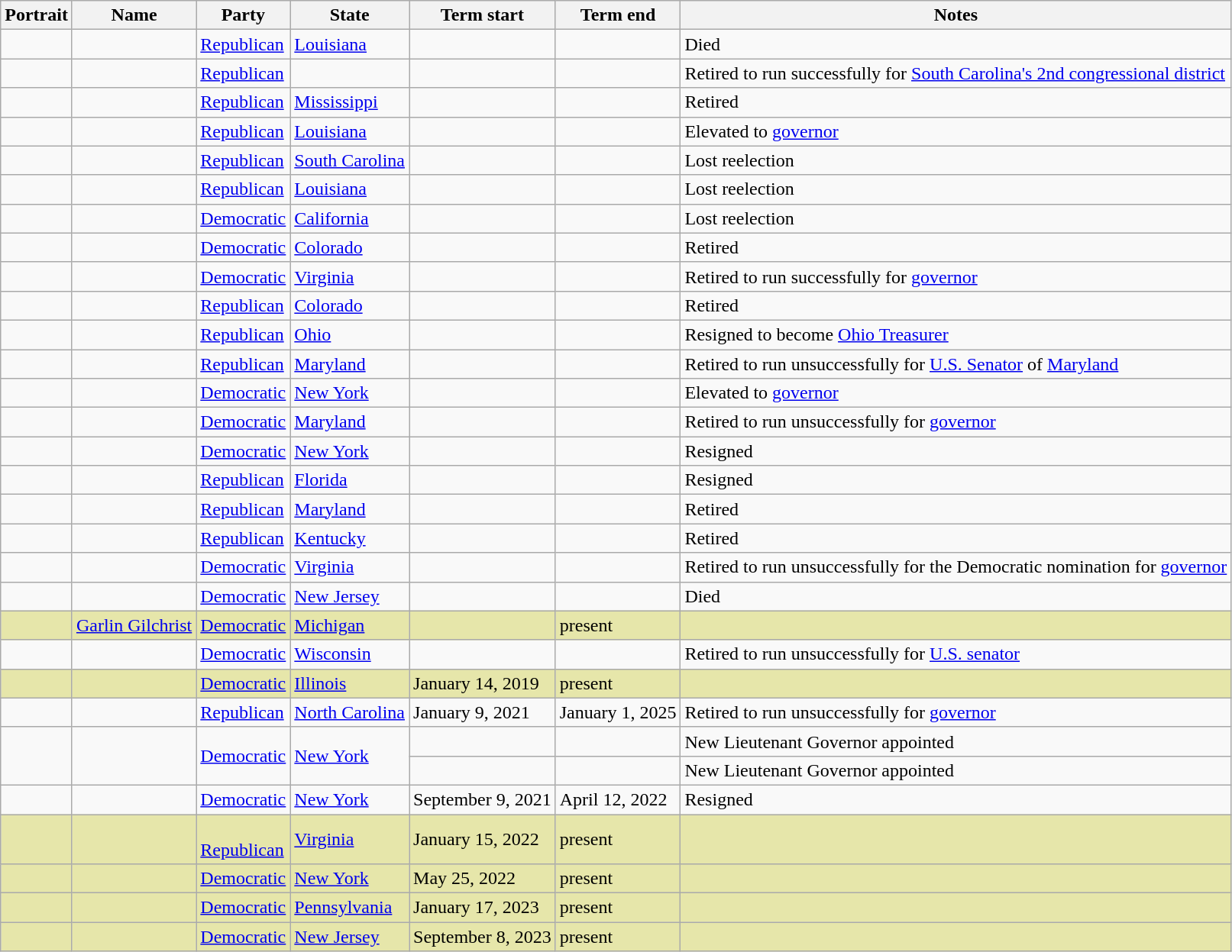<table class="wikitable sortable">
<tr>
<th>Portrait</th>
<th>Name</th>
<th>Party</th>
<th>State</th>
<th>Term start</th>
<th>Term end</th>
<th>Notes</th>
</tr>
<tr>
<td></td>
<td><br></td>
<td><a href='#'>Republican</a></td>
<td><a href='#'>Louisiana</a></td>
<td></td>
<td></td>
<td>Died</td>
</tr>
<tr>
<td></td>
<td><br></td>
<td><a href='#'>Republican</a></td>
<td></td>
<td></td>
<td></td>
<td>Retired to run successfully for <a href='#'>South Carolina's 2nd congressional district</a></td>
</tr>
<tr>
<td></td>
<td></td>
<td><a href='#'>Republican</a></td>
<td><a href='#'>Mississippi</a></td>
<td></td>
<td></td>
<td>Retired</td>
</tr>
<tr>
<td></td>
<td><br></td>
<td><a href='#'>Republican</a></td>
<td><a href='#'>Louisiana</a></td>
<td></td>
<td></td>
<td>Elevated to <a href='#'>governor</a></td>
</tr>
<tr>
<td></td>
<td><br></td>
<td><a href='#'>Republican</a></td>
<td><a href='#'>South Carolina</a></td>
<td></td>
<td></td>
<td>Lost reelection</td>
</tr>
<tr>
<td></td>
<td><br></td>
<td><a href='#'>Republican</a></td>
<td><a href='#'>Louisiana</a></td>
<td></td>
<td></td>
<td>Lost reelection</td>
</tr>
<tr>
<td></td>
<td><br></td>
<td><a href='#'>Democratic</a></td>
<td><a href='#'>California</a></td>
<td></td>
<td></td>
<td>Lost reelection</td>
</tr>
<tr>
<td></td>
<td><br></td>
<td><a href='#'>Democratic</a></td>
<td><a href='#'>Colorado</a></td>
<td></td>
<td></td>
<td>Retired</td>
</tr>
<tr>
<td></td>
<td><br></td>
<td><a href='#'>Democratic</a></td>
<td><a href='#'>Virginia</a></td>
<td></td>
<td></td>
<td>Retired to run successfully for <a href='#'>governor</a></td>
</tr>
<tr>
<td></td>
<td><br></td>
<td><a href='#'>Republican</a></td>
<td><a href='#'>Colorado</a></td>
<td></td>
<td></td>
<td>Retired</td>
</tr>
<tr>
<td></td>
<td><br></td>
<td><a href='#'>Republican</a></td>
<td><a href='#'>Ohio</a></td>
<td></td>
<td></td>
<td>Resigned to become <a href='#'>Ohio Treasurer</a></td>
</tr>
<tr>
<td></td>
<td><br></td>
<td><a href='#'>Republican</a></td>
<td><a href='#'>Maryland</a></td>
<td></td>
<td></td>
<td>Retired to run unsuccessfully for <a href='#'>U.S. Senator</a> of <a href='#'>Maryland</a></td>
</tr>
<tr>
<td></td>
<td><br></td>
<td><a href='#'>Democratic</a></td>
<td><a href='#'>New York</a></td>
<td></td>
<td></td>
<td>Elevated to <a href='#'>governor</a></td>
</tr>
<tr>
<td></td>
<td><br></td>
<td><a href='#'>Democratic</a></td>
<td><a href='#'>Maryland</a></td>
<td></td>
<td></td>
<td>Retired to run unsuccessfully for <a href='#'>governor</a></td>
</tr>
<tr>
<td></td>
<td><br></td>
<td><a href='#'>Democratic</a></td>
<td><a href='#'>New York</a></td>
<td></td>
<td></td>
<td>Resigned</td>
</tr>
<tr>
<td></td>
<td><br></td>
<td><a href='#'>Republican</a></td>
<td><a href='#'>Florida</a></td>
<td></td>
<td></td>
<td>Resigned</td>
</tr>
<tr>
<td></td>
<td><br></td>
<td><a href='#'>Republican</a></td>
<td><a href='#'>Maryland</a></td>
<td></td>
<td></td>
<td>Retired</td>
</tr>
<tr>
<td></td>
<td><br></td>
<td><a href='#'>Republican</a></td>
<td><a href='#'>Kentucky</a></td>
<td></td>
<td></td>
<td>Retired</td>
</tr>
<tr>
<td></td>
<td><br></td>
<td><a href='#'>Democratic</a></td>
<td><a href='#'>Virginia</a></td>
<td></td>
<td></td>
<td>Retired to run unsuccessfully for the Democratic nomination for <a href='#'>governor</a></td>
</tr>
<tr>
<td></td>
<td><br></td>
<td><a href='#'>Democratic</a></td>
<td><a href='#'>New Jersey</a></td>
<td></td>
<td></td>
<td>Died</td>
</tr>
<tr bgcolor=#E6E6AA>
<td></td>
<td><a href='#'>Garlin Gilchrist</a><br></td>
<td><a href='#'>Democratic</a></td>
<td><a href='#'>Michigan</a></td>
<td></td>
<td>present</td>
<td></td>
</tr>
<tr>
<td></td>
<td><br></td>
<td><a href='#'>Democratic</a></td>
<td><a href='#'>Wisconsin</a></td>
<td></td>
<td></td>
<td>Retired to run unsuccessfully for <a href='#'>U.S. senator</a></td>
</tr>
<tr style="background:#e6e6aa;">
<td></td>
<td><br></td>
<td><a href='#'>Democratic</a></td>
<td><a href='#'>Illinois</a></td>
<td>January 14, 2019</td>
<td>present</td>
<td></td>
</tr>
<tr>
<td></td>
<td><br></td>
<td><a href='#'>Republican</a></td>
<td><a href='#'>North Carolina</a></td>
<td>January 9, 2021</td>
<td>January 1, 2025</td>
<td>Retired to run unsuccessfully for <a href='#'>governor</a></td>
</tr>
<tr>
<td rowspan=2></td>
<td rowspan=2><br></td>
<td rowspan=2 ><a href='#'>Democratic</a></td>
<td rowspan=2><a href='#'>New York</a></td>
<td></td>
<td></td>
<td>New Lieutenant Governor appointed</td>
</tr>
<tr>
<td></td>
<td></td>
<td>New Lieutenant Governor appointed</td>
</tr>
<tr>
<td></td>
<td><br></td>
<td><a href='#'>Democratic</a></td>
<td><a href='#'>New York</a></td>
<td>September 9, 2021</td>
<td>April 12, 2022</td>
<td>Resigned</td>
</tr>
<tr style="background:#e6e6aa;">
<td></td>
<td><br></td>
<td><br><a href='#'>Republican</a></td>
<td><a href='#'>Virginia</a></td>
<td>January 15, 2022</td>
<td>present</td>
<td></td>
</tr>
<tr style="background:#e6e6aa;">
<td></td>
<td><br></td>
<td><a href='#'>Democratic</a></td>
<td><a href='#'>New York</a></td>
<td>May 25, 2022</td>
<td>present</td>
<td></td>
</tr>
<tr style="background:#e6e6aa;">
<td></td>
<td><br></td>
<td><a href='#'>Democratic</a></td>
<td><a href='#'>Pennsylvania</a></td>
<td>January 17, 2023</td>
<td>present</td>
<td></td>
</tr>
<tr style="background:#e6e6aa;">
<td></td>
<td><br></td>
<td><a href='#'>Democratic</a></td>
<td><a href='#'>New Jersey</a></td>
<td>September 8, 2023</td>
<td>present</td>
<td></td>
</tr>
</table>
